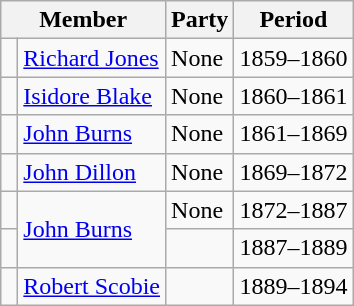<table class="wikitable">
<tr>
<th colspan="2">Member</th>
<th>Party</th>
<th>Period</th>
</tr>
<tr>
<td> </td>
<td><a href='#'>Richard Jones</a></td>
<td>None</td>
<td>1859–1860</td>
</tr>
<tr>
<td> </td>
<td><a href='#'>Isidore Blake</a></td>
<td>None</td>
<td>1860–1861</td>
</tr>
<tr>
<td> </td>
<td><a href='#'>John Burns</a></td>
<td>None</td>
<td>1861–1869</td>
</tr>
<tr>
<td> </td>
<td><a href='#'>John Dillon</a></td>
<td>None</td>
<td>1869–1872</td>
</tr>
<tr>
<td> </td>
<td rowspan="2"><a href='#'>John Burns</a></td>
<td>None</td>
<td>1872–1887</td>
</tr>
<tr>
<td> </td>
<td></td>
<td>1887–1889</td>
</tr>
<tr>
<td> </td>
<td><a href='#'>Robert Scobie</a></td>
<td></td>
<td>1889–1894</td>
</tr>
</table>
